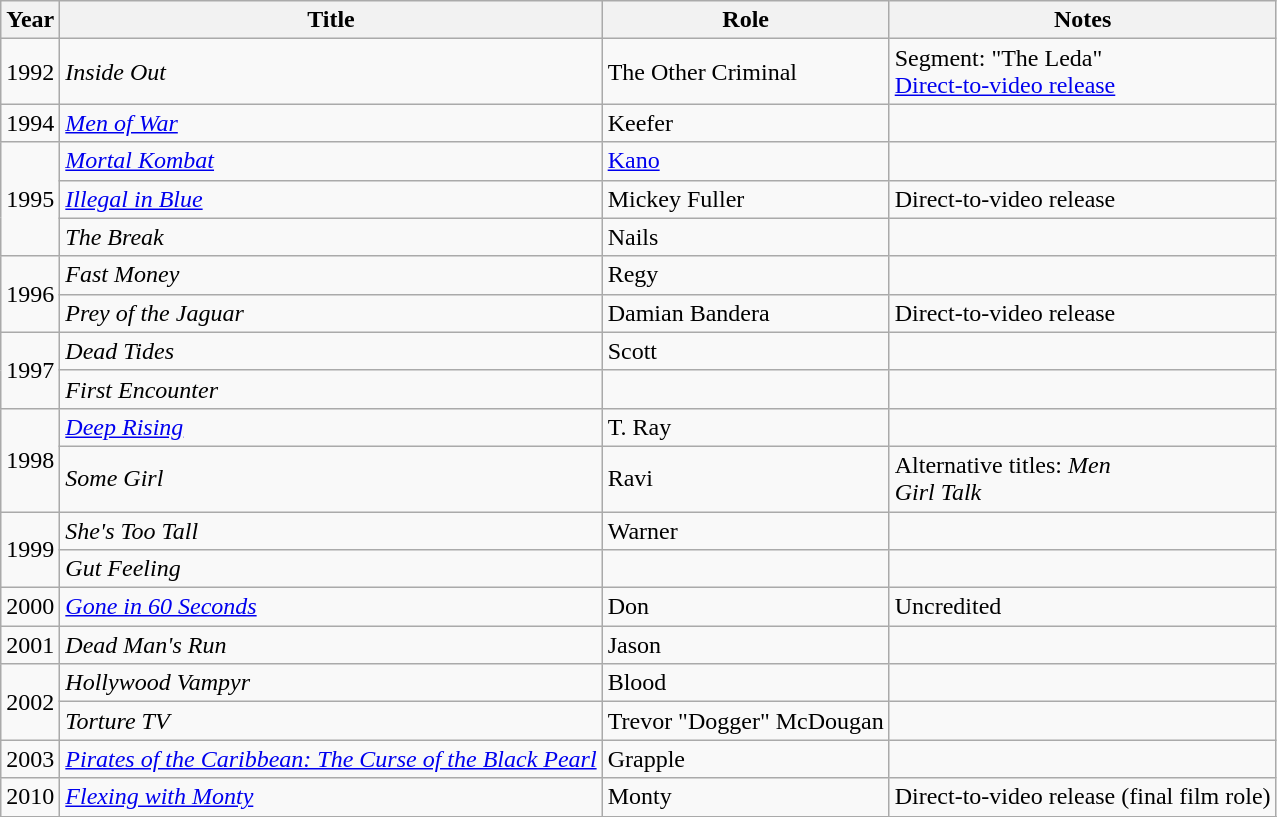<table class="wikitable sortable">
<tr>
<th>Year</th>
<th>Title</th>
<th>Role</th>
<th>Notes</th>
</tr>
<tr>
<td>1992</td>
<td><em>Inside Out</em></td>
<td>The Other Criminal</td>
<td>Segment: "The Leda"<br><a href='#'>Direct-to-video release</a></td>
</tr>
<tr>
<td>1994</td>
<td><em><a href='#'>Men of War</a></em></td>
<td>Keefer</td>
<td></td>
</tr>
<tr>
<td rowspan=3>1995</td>
<td><em><a href='#'>Mortal Kombat</a></em></td>
<td><a href='#'>Kano</a></td>
<td></td>
</tr>
<tr>
<td><em><a href='#'>Illegal in Blue</a></em></td>
<td>Mickey Fuller</td>
<td>Direct-to-video release</td>
</tr>
<tr>
<td><em>The Break</em></td>
<td>Nails</td>
<td></td>
</tr>
<tr>
<td rowspan=2>1996</td>
<td><em>Fast Money</em></td>
<td>Regy</td>
<td></td>
</tr>
<tr>
<td><em>Prey of the Jaguar</em></td>
<td>Damian Bandera</td>
<td>Direct-to-video release</td>
</tr>
<tr>
<td rowspan=2>1997</td>
<td><em>Dead Tides</em></td>
<td>Scott</td>
<td></td>
</tr>
<tr>
<td><em>First Encounter</em></td>
<td></td>
<td></td>
</tr>
<tr>
<td rowspan=2>1998</td>
<td><em><a href='#'>Deep Rising</a></em></td>
<td>T. Ray</td>
<td></td>
</tr>
<tr>
<td><em>Some Girl</em></td>
<td>Ravi</td>
<td>Alternative titles: <em>Men</em><br><em>Girl Talk</em></td>
</tr>
<tr>
<td rowspan=2>1999</td>
<td><em>She's Too Tall</em></td>
<td>Warner</td>
<td></td>
</tr>
<tr>
<td><em>Gut Feeling</em></td>
<td></td>
<td></td>
</tr>
<tr>
<td>2000</td>
<td><em><a href='#'>Gone in 60 Seconds</a></em></td>
<td>Don</td>
<td>Uncredited</td>
</tr>
<tr>
<td>2001</td>
<td><em>Dead Man's Run</em></td>
<td>Jason</td>
<td></td>
</tr>
<tr>
<td rowspan=2>2002</td>
<td><em>Hollywood Vampyr</em></td>
<td>Blood</td>
<td></td>
</tr>
<tr>
<td><em>Torture TV</em></td>
<td>Trevor "Dogger" McDougan</td>
<td></td>
</tr>
<tr>
<td>2003</td>
<td><em><a href='#'>Pirates of the Caribbean: The Curse of the Black Pearl</a></em></td>
<td>Grapple</td>
<td></td>
</tr>
<tr>
<td>2010</td>
<td><em><a href='#'>Flexing with Monty</a></em></td>
<td>Monty</td>
<td>Direct-to-video release (final film role)</td>
</tr>
<tr>
</tr>
</table>
